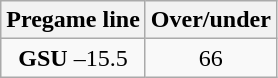<table class="wikitable">
<tr align="center">
<th style=>Pregame line</th>
<th style=>Over/under</th>
</tr>
<tr align="center">
<td><strong>GSU</strong> –15.5</td>
<td>66</td>
</tr>
</table>
